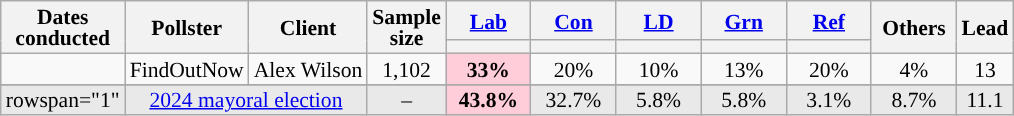<table class="wikitable sortable mw-datatable" style="text-align:center; font-size:90%; line-height:14px;">
<tr>
<th rowspan="2">Dates <br>conducted</th>
<th rowspan="2">Pollster</th>
<th rowspan="2">Client</th>
<th data-sort-type="number" rowspan="2">Sample <br>size</th>
<th class="unsortable" style="width:50px;"><a href='#'>Lab</a></th>
<th class="unsortable" style="width:50px;"><a href='#'>Con</a></th>
<th class="unsortable" style="width:50px;"><a href='#'>LD</a></th>
<th class="unsortable" style="width:50px;"><a href='#'>Grn</a></th>
<th class="unsortable" style="width:50px;"><a href='#'>Ref</a></th>
<th rowspan="2" class="unsortable" style="width:50px;">Others</th>
<th data-sort-type="number" rowspan="2">Lead</th>
</tr>
<tr>
<th data-sort-type="number" style="background:"></th>
<th data-sort-type="number" style="background:"></th>
<th data-sort-type="number" style="background:"></th>
<th data-sort-type="number" style="background:"></th>
<th data-sort-type="number" style="background:"></th>
</tr>
<tr>
<td></td>
<td>FindOutNow</td>
<td>Alex Wilson</td>
<td>1,102</td>
<td style="background:#FFCCD9;"><strong>33%</strong></td>
<td>20%</td>
<td>10%</td>
<td>13%</td>
<td>20%</td>
<td>4%</td>
<td style="background:">13</td>
</tr>
<tr>
</tr>
<tr style="background:#e9e9e9;">
<td>rowspan="1" </td>
<td colspan="2"><a href='#'>2024 mayoral election</a></td>
<td>–</td>
<td style="background:#ffccd9;"><strong>43.8%</strong></td>
<td>32.7%</td>
<td>5.8%</td>
<td>5.8%</td>
<td>3.1%</td>
<td>8.7%</td>
<td style="background:">11.1</td>
</tr>
</table>
